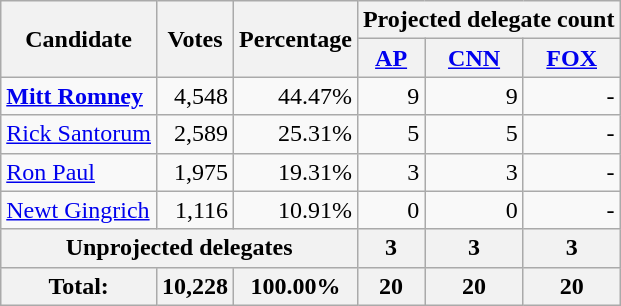<table class="wikitable" style="text-align:right;">
<tr>
<th rowspan="2">Candidate</th>
<th rowspan="2">Votes</th>
<th rowspan="2">Percentage</th>
<th colspan="3">Projected delegate count</th>
</tr>
<tr>
<th><a href='#'>AP</a><br></th>
<th><a href='#'>CNN</a><br></th>
<th><a href='#'>FOX</a></th>
</tr>
<tr>
<td style="text-align:left;"> <strong><a href='#'>Mitt Romney</a></strong></td>
<td>4,548</td>
<td>44.47%</td>
<td>9</td>
<td>9</td>
<td>-</td>
</tr>
<tr>
<td style="text-align:left;"><a href='#'>Rick Santorum</a></td>
<td>2,589</td>
<td>25.31%</td>
<td>5</td>
<td>5</td>
<td>-</td>
</tr>
<tr>
<td style="text-align:left;"><a href='#'>Ron Paul</a></td>
<td>1,975</td>
<td>19.31%</td>
<td>3</td>
<td>3</td>
<td>-</td>
</tr>
<tr>
<td style="text-align:left;"><a href='#'>Newt Gingrich</a></td>
<td>1,116</td>
<td>10.91%</td>
<td>0</td>
<td>0</td>
<td>-</td>
</tr>
<tr style="background:#eee;">
<th colspan="3">Unprojected delegates</th>
<th>3</th>
<th>3</th>
<th>3</th>
</tr>
<tr style="background:#eee;">
<th>Total:</th>
<th>10,228</th>
<th>100.00%</th>
<th>20</th>
<th>20</th>
<th>20</th>
</tr>
</table>
